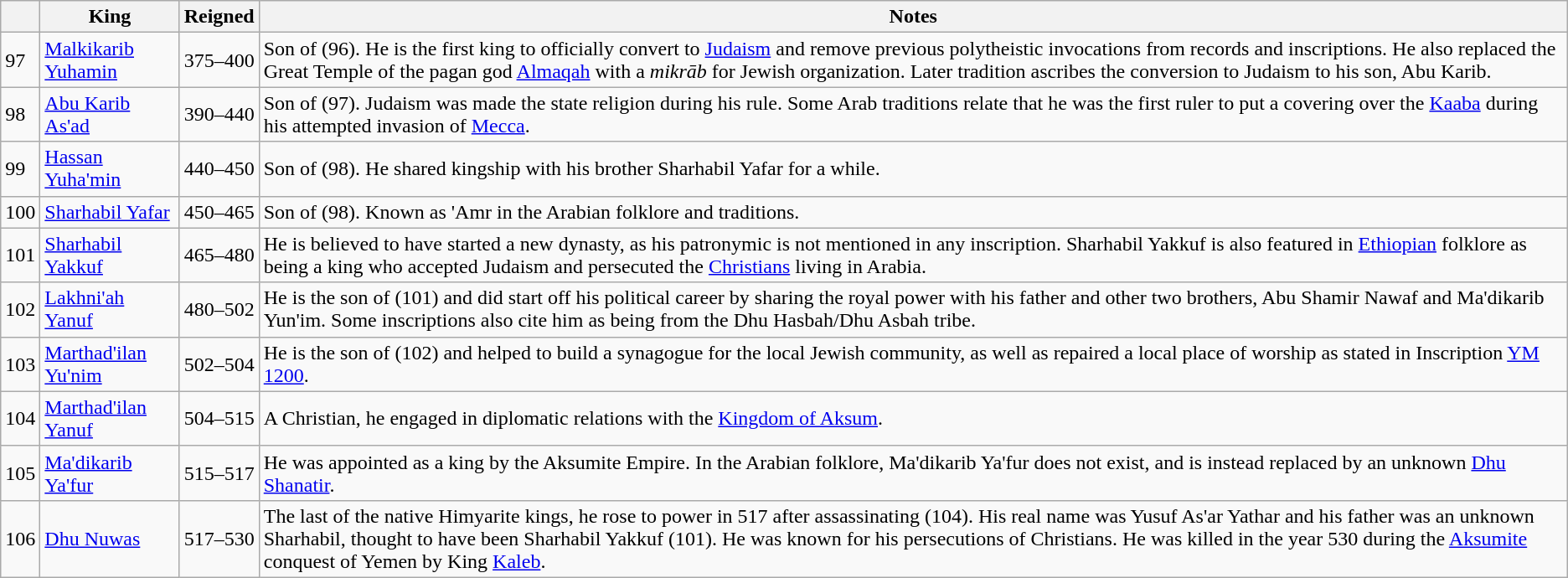<table class="wikitable sortable">
<tr>
<th></th>
<th>King</th>
<th>Reigned</th>
<th>Notes</th>
</tr>
<tr>
<td>97</td>
<td><a href='#'>Malkikarib Yuhamin</a></td>
<td>375–400</td>
<td>Son of (96). He is the first king to officially convert to <a href='#'>Judaism</a> and remove previous polytheistic invocations from records and inscriptions. He also replaced the Great Temple of the pagan god <a href='#'>Almaqah</a> with a <em>mikrāb</em> for Jewish organization. Later tradition ascribes the conversion to Judaism to his son, Abu Karib.</td>
</tr>
<tr>
<td>98</td>
<td><a href='#'>Abu Karib As'ad</a></td>
<td>390–440</td>
<td>Son of (97). Judaism was made the state religion during his rule. Some Arab traditions relate that he was the first ruler to put a covering over the <a href='#'>Kaaba</a> during his attempted invasion of <a href='#'>Mecca</a>.</td>
</tr>
<tr>
<td>99</td>
<td><a href='#'>Hassan Yuha'min</a></td>
<td>440–450</td>
<td>Son of (98). He shared kingship with his brother Sharhabil Yafar for a while.</td>
</tr>
<tr>
<td>100</td>
<td><a href='#'>Sharhabil Yafar</a></td>
<td>450–465</td>
<td>Son of (98). Known as 'Amr in the Arabian folklore and traditions.</td>
</tr>
<tr>
<td>101</td>
<td><a href='#'>Sharhabil Yakkuf</a></td>
<td>465–480</td>
<td>He is believed to have started a new dynasty, as his patronymic is not mentioned in any inscription. Sharhabil Yakkuf is also featured in <a href='#'>Ethiopian</a> folklore as being a king who accepted Judaism and persecuted the <a href='#'>Christians</a> living in Arabia.</td>
</tr>
<tr>
<td>102</td>
<td><a href='#'>Lakhni'ah Yanuf</a></td>
<td>480–502</td>
<td>He is the son of (101) and did start off his political career by sharing the royal power with his father and other two brothers, Abu Shamir Nawaf and Ma'dikarib Yun'im. Some inscriptions also cite him as being from the Dhu Hasbah/Dhu Asbah tribe.</td>
</tr>
<tr>
<td>103</td>
<td><a href='#'>Marthad'ilan Yu'nim</a></td>
<td>502–504</td>
<td>He is the son of (102) and helped to build a synagogue for the local Jewish community, as well as repaired a local place of worship as stated in Inscription <a href='#'>YM 1200</a>.</td>
</tr>
<tr>
<td>104</td>
<td><a href='#'>Marthad'ilan Yanuf</a></td>
<td>504–515</td>
<td>A Christian, he engaged in diplomatic relations with the <a href='#'>Kingdom of Aksum</a>.</td>
</tr>
<tr>
<td>105</td>
<td><a href='#'>Ma'dikarib Ya'fur</a></td>
<td>515–517</td>
<td>He was appointed as a king by the Aksumite Empire. In the Arabian folklore, Ma'dikarib Ya'fur does not exist, and is instead replaced by an unknown <a href='#'>Dhu Shanatir</a>.</td>
</tr>
<tr>
<td>106</td>
<td><a href='#'>Dhu Nuwas</a></td>
<td>517–530</td>
<td>The last of the native Himyarite kings, he rose to power in 517 after assassinating (104). His real name was Yusuf As'ar Yathar and his father was an unknown Sharhabil, thought to have been Sharhabil Yakkuf (101). He was known for his persecutions of Christians. He was killed in the year 530 during the <a href='#'>Aksumite</a> conquest of Yemen by King <a href='#'>Kaleb</a>.</td>
</tr>
</table>
